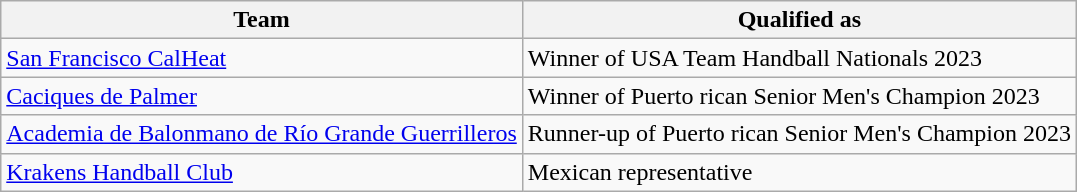<table class="wikitable">
<tr>
<th>Team</th>
<th>Qualified as</th>
</tr>
<tr>
<td> <a href='#'>San Francisco CalHeat</a></td>
<td>Winner of USA Team Handball Nationals 2023</td>
</tr>
<tr>
<td> <a href='#'>Caciques de Palmer</a></td>
<td>Winner of Puerto rican Senior Men's Champion 2023</td>
</tr>
<tr>
<td> <a href='#'>Academia de Balonmano de Río Grande Guerrilleros</a></td>
<td>Runner-up of Puerto rican Senior Men's Champion 2023</td>
</tr>
<tr>
<td> <a href='#'>Krakens Handball Club</a></td>
<td>Mexican representative</td>
</tr>
</table>
